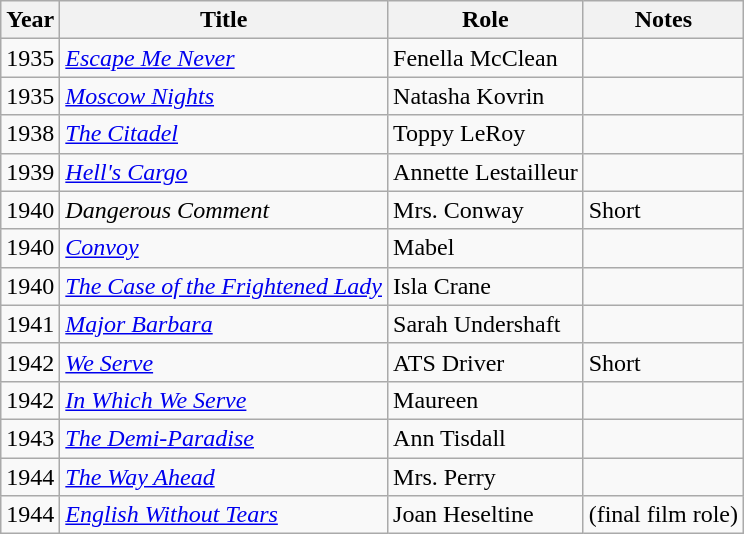<table class="wikitable">
<tr>
<th>Year</th>
<th>Title</th>
<th>Role</th>
<th>Notes</th>
</tr>
<tr>
<td>1935</td>
<td><em><a href='#'>Escape Me Never</a></em></td>
<td>Fenella McClean</td>
<td></td>
</tr>
<tr>
<td>1935</td>
<td><em><a href='#'>Moscow Nights</a></em></td>
<td>Natasha Kovrin</td>
<td></td>
</tr>
<tr>
<td>1938</td>
<td><em><a href='#'>The Citadel</a></em></td>
<td>Toppy LeRoy</td>
<td></td>
</tr>
<tr>
<td>1939</td>
<td><em><a href='#'>Hell's Cargo</a></em></td>
<td>Annette Lestailleur</td>
<td></td>
</tr>
<tr>
<td>1940</td>
<td><em>Dangerous Comment</em></td>
<td>Mrs. Conway</td>
<td>Short</td>
</tr>
<tr>
<td>1940</td>
<td><em><a href='#'>Convoy</a></em></td>
<td>Mabel</td>
<td></td>
</tr>
<tr>
<td>1940</td>
<td><em><a href='#'>The Case of the Frightened Lady</a></em></td>
<td>Isla Crane</td>
<td></td>
</tr>
<tr>
<td>1941</td>
<td><em><a href='#'>Major Barbara</a></em></td>
<td>Sarah Undershaft</td>
<td></td>
</tr>
<tr>
<td>1942</td>
<td><em><a href='#'>We Serve</a></em></td>
<td>ATS Driver</td>
<td>Short</td>
</tr>
<tr>
<td>1942</td>
<td><em><a href='#'>In Which We Serve</a></em></td>
<td>Maureen</td>
<td></td>
</tr>
<tr>
<td>1943</td>
<td><em><a href='#'>The Demi-Paradise</a></em></td>
<td>Ann Tisdall</td>
<td></td>
</tr>
<tr>
<td>1944</td>
<td><em><a href='#'>The Way Ahead</a></em></td>
<td>Mrs. Perry</td>
<td></td>
</tr>
<tr>
<td>1944</td>
<td><em><a href='#'>English Without Tears</a></em></td>
<td>Joan Heseltine</td>
<td>(final film role)</td>
</tr>
</table>
